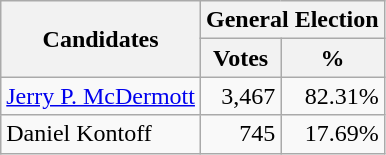<table class=wikitable>
<tr>
<th colspan=1 rowspan=2><strong>Candidates</strong></th>
<th colspan=2><strong>General Election</strong></th>
</tr>
<tr>
<th>Votes</th>
<th>%</th>
</tr>
<tr>
<td><a href='#'>Jerry P. McDermott</a></td>
<td align="right">3,467</td>
<td align="right">82.31%</td>
</tr>
<tr>
<td>Daniel Kontoff</td>
<td align="right">745</td>
<td align="right">17.69%</td>
</tr>
</table>
